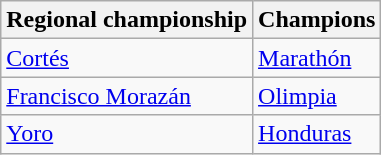<table class="wikitable">
<tr>
<th>Regional championship</th>
<th>Champions</th>
</tr>
<tr>
<td><a href='#'>Cortés</a></td>
<td><a href='#'>Marathón</a></td>
</tr>
<tr>
<td><a href='#'>Francisco Morazán</a></td>
<td><a href='#'>Olimpia</a></td>
</tr>
<tr>
<td><a href='#'>Yoro</a></td>
<td><a href='#'>Honduras</a></td>
</tr>
</table>
